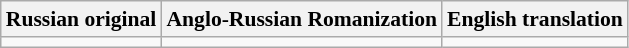<table class="wikitable" style="font-size:90%">
<tr>
<th>Russian original</th>
<th>Anglo-Russian Romanization</th>
<th>English translation</th>
</tr>
<tr style="vertical-align:top; white-space:nowrap;">
<td></td>
<td></td>
<td></td>
</tr>
</table>
